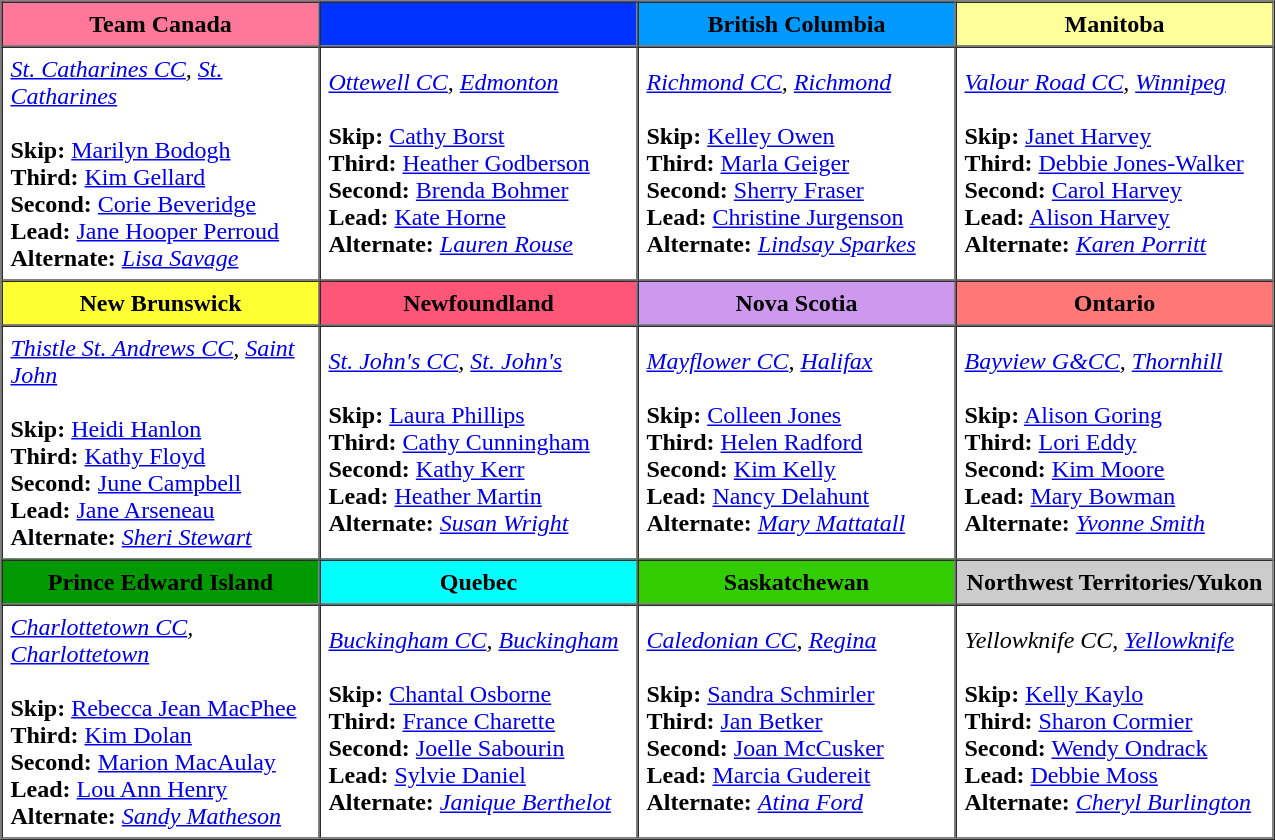<table border=1 cellpadding=5 cellspacing=0>
<tr>
<th bgcolor="#ff7799" width="200">Team Canada</th>
<th bgcolor="#0033ff" width="200"></th>
<th bgcolor="#0099ff" width="200">British Columbia</th>
<th bgcolor="#ffff99" width="200">Manitoba</th>
</tr>
<tr align=center>
<td align=left><em><a href='#'>St. Catharines CC</a>, <a href='#'>St. Catharines</a></em><br><br><strong>Skip:</strong> <a href='#'>Marilyn Bodogh</a><br>
<strong>Third:</strong> <a href='#'>Kim Gellard</a><br>
<strong>Second:</strong> <a href='#'>Corie Beveridge</a><br>
<strong>Lead:</strong> <a href='#'>Jane Hooper Perroud</a><br>
<strong>Alternate:</strong> <em><a href='#'>Lisa Savage</a></em></td>
<td align=left><em><a href='#'>Ottewell CC</a>, <a href='#'>Edmonton</a></em><br><br><strong>Skip:</strong> <a href='#'>Cathy Borst</a><br>
<strong>Third:</strong> <a href='#'>Heather Godberson</a><br>
<strong>Second:</strong> <a href='#'>Brenda Bohmer</a><br>
<strong>Lead:</strong> <a href='#'>Kate Horne</a><br>
<strong>Alternate:</strong> <em><a href='#'>Lauren Rouse</a></em></td>
<td align=left><em><a href='#'>Richmond CC</a>, <a href='#'>Richmond</a></em><br><br><strong>Skip:</strong> <a href='#'>Kelley Owen</a><br>
<strong>Third:</strong> <a href='#'>Marla Geiger</a><br>
<strong>Second:</strong> <a href='#'>Sherry Fraser</a><br>
<strong>Lead:</strong> <a href='#'>Christine Jurgenson</a><br>
<strong>Alternate:</strong> <em><a href='#'>Lindsay Sparkes</a></em></td>
<td align=left><em><a href='#'>Valour Road CC</a>, <a href='#'>Winnipeg</a></em><br><br><strong>Skip:</strong> <a href='#'>Janet Harvey</a><br>
<strong>Third:</strong> <a href='#'>Debbie Jones-Walker</a><br>
<strong>Second:</strong> <a href='#'>Carol Harvey</a><br>
<strong>Lead:</strong> <a href='#'>Alison Harvey</a><br>
<strong>Alternate:</strong> <em><a href='#'>Karen Porritt</a></em></td>
</tr>
<tr border=1 cellpadding=5 cellspacing=0>
<th bgcolor="#ffff33" width="200">New Brunswick</th>
<th bgcolor="#ff5577" width="200">Newfoundland</th>
<th bgcolor="#cc99ee" width="200">Nova Scotia</th>
<th bgcolor="#ff7777" width="200">Ontario</th>
</tr>
<tr align=center>
<td align=left><em><a href='#'>Thistle St. Andrews CC</a>, <a href='#'>Saint John</a></em><br><br><strong>Skip:</strong> <a href='#'>Heidi Hanlon</a><br>
<strong>Third:</strong> <a href='#'>Kathy Floyd</a><br>
<strong>Second:</strong> <a href='#'>June Campbell</a><br>
<strong>Lead:</strong> <a href='#'>Jane Arseneau</a><br>
<strong>Alternate:</strong> <em><a href='#'>Sheri Stewart</a></em></td>
<td align=left><em><a href='#'>St. John's CC</a>, <a href='#'>St. John's</a></em><br><br><strong>Skip:</strong> <a href='#'>Laura Phillips</a> <br>
<strong>Third:</strong> <a href='#'>Cathy Cunningham</a><br>
<strong>Second:</strong> <a href='#'>Kathy Kerr</a><br>
<strong>Lead:</strong> <a href='#'>Heather Martin</a><br>
<strong>Alternate:</strong> <em><a href='#'>Susan Wright</a></em></td>
<td align=left><em><a href='#'>Mayflower CC</a>, <a href='#'>Halifax</a></em><br><br><strong>Skip:</strong> <a href='#'>Colleen Jones</a><br>
<strong>Third:</strong> <a href='#'>Helen Radford</a><br>
<strong>Second:</strong> <a href='#'>Kim Kelly</a><br>
<strong>Lead:</strong> <a href='#'>Nancy Delahunt</a><br>
<strong>Alternate:</strong> <em><a href='#'>Mary Mattatall</a></em></td>
<td align=left><em><a href='#'>Bayview G&CC</a>, <a href='#'>Thornhill</a></em><br><br><strong>Skip:</strong> <a href='#'>Alison Goring</a><br>
<strong>Third:</strong> <a href='#'>Lori Eddy</a><br>
<strong>Second:</strong> <a href='#'>Kim Moore</a><br>
<strong>Lead:</strong> <a href='#'>Mary Bowman</a><br>
<strong>Alternate:</strong> <em><a href='#'>Yvonne Smith</a></em></td>
</tr>
<tr border=1 cellpadding=5 cellspacing=0>
<th bgcolor="#009900" width="200">Prince Edward Island</th>
<th bgcolor="#00ffff" width="200">Quebec</th>
<th bgcolor="#33cc00" width="200">Saskatchewan</th>
<th bgcolor="#cccccc" width="200">Northwest Territories/Yukon</th>
</tr>
<tr align=center>
<td align=left><em><a href='#'>Charlottetown CC</a>, <a href='#'>Charlottetown</a></em><br><br><strong>Skip:</strong> <a href='#'>Rebecca Jean MacPhee</a><br>
<strong>Third:</strong> <a href='#'>Kim Dolan</a><br>
<strong>Second:</strong> <a href='#'>Marion MacAulay</a><br>
<strong>Lead:</strong> <a href='#'>Lou Ann Henry</a><br>
<strong>Alternate:</strong> <em><a href='#'>Sandy Matheson</a></em></td>
<td align=left><em><a href='#'>Buckingham CC</a>, <a href='#'>Buckingham</a></em><br><br><strong>Skip:</strong> <a href='#'>Chantal Osborne</a><br>
<strong>Third:</strong> <a href='#'>France Charette</a><br>
<strong>Second:</strong> <a href='#'>Joelle Sabourin</a><br>
<strong>Lead:</strong> <a href='#'>Sylvie Daniel</a><br>
<strong>Alternate:</strong> <em><a href='#'>Janique Berthelot</a></em></td>
<td align=left><em><a href='#'>Caledonian CC</a>, <a href='#'>Regina</a></em><br><br><strong>Skip:</strong> <a href='#'>Sandra Schmirler</a><br>
<strong>Third:</strong> <a href='#'>Jan Betker</a><br>
<strong>Second:</strong> <a href='#'>Joan McCusker</a><br>
<strong>Lead:</strong> <a href='#'>Marcia Gudereit</a><br>
<strong>Alternate:</strong> <em><a href='#'>Atina Ford</a></em></td>
<td align=left><em>Yellowknife CC, <a href='#'>Yellowknife</a></em><br><br><strong>Skip:</strong> <a href='#'>Kelly Kaylo</a><br>
<strong>Third:</strong> <a href='#'>Sharon Cormier</a><br>
<strong>Second:</strong> <a href='#'>Wendy Ondrack</a><br>
<strong>Lead:</strong> <a href='#'>Debbie Moss</a><br>
<strong>Alternate:</strong> <em><a href='#'>Cheryl Burlington</a></em></td>
</tr>
</table>
